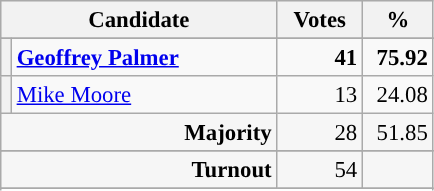<table class="wikitable" style="font-size: 95%;">
<tr style="background-color:#E9E9E9">
<th colspan="2" style="width: 170px">Candidate</th>
<th style="width: 50px">Votes</th>
<th style="width: 40px">%</th>
</tr>
<tr>
</tr>
<tr>
<th style="background-color: "></th>
<td style="width: 170px"><strong><a href='#'>Geoffrey Palmer</a></strong></td>
<td align="right"><strong>41</strong></td>
<td align="right"><strong>75.92</strong></td>
</tr>
<tr>
<th style="background-color: "></th>
<td style="width: 170px"><a href='#'>Mike Moore</a></td>
<td align="right">13</td>
<td align="right">24.08</td>
</tr>
<tr style="background-color:#F6F6F6">
<td colspan="2" align="right"><strong>Majority</strong></td>
<td align="right">28</td>
<td align="right">51.85</td>
</tr>
<tr>
</tr>
<tr style="background-color:#F6F6F6">
<td colspan="2" align="right"><strong>Turnout</strong></td>
<td align="right">54</td>
<td></td>
</tr>
<tr>
</tr>
<tr style="background-color:#F6F6F6">
</tr>
</table>
